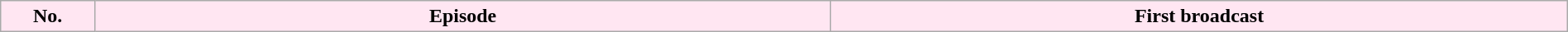<table class="wikitable plainrowheaders" style="width:100%; margin:auto; background:##fff;">
<tr>
<th style="background: #ffe6f2; width: 6%;">No.</th>
<th style="background: #ffe6f2; width: 47%;">Episode</th>
<th style="background: #ffe6f2; width: 47%;">First broadcast<br>












</th>
</tr>
</table>
